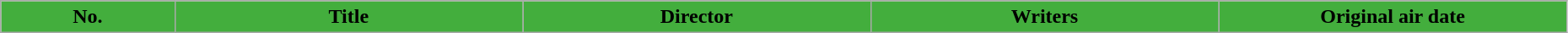<table class="wikitable plainrowheaders" style="width:98%;">
<tr>
<th style="background-color: #43ae3d; " width="5%">No.</th>
<th style="background-color: #43ae3d; " width="10%">Title</th>
<th style="background-color: #43ae3d; " width="10%">Director</th>
<th style="background-color: #43ae3d; " width="10%">Writers</th>
<th style="background-color: #43ae3d; " width="10%">Original air date<br>




</th>
</tr>
</table>
